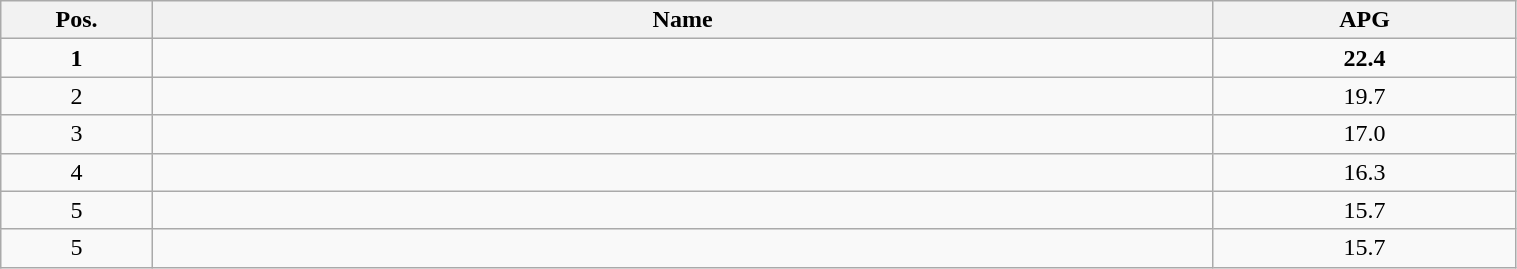<table class=wikitable width="80%">
<tr>
<th width="10%">Pos.</th>
<th width="70%">Name</th>
<th width="20%">APG</th>
</tr>
<tr>
<td align=center><strong>1</strong></td>
<td><strong></strong></td>
<td align=center><strong>22.4</strong></td>
</tr>
<tr>
<td align=center>2</td>
<td></td>
<td align=center>19.7</td>
</tr>
<tr>
<td align=center>3</td>
<td></td>
<td align=center>17.0</td>
</tr>
<tr>
<td align=center>4</td>
<td></td>
<td align=center>16.3</td>
</tr>
<tr>
<td align=center>5</td>
<td></td>
<td align=center>15.7</td>
</tr>
<tr>
<td align=center>5</td>
<td></td>
<td align=center>15.7</td>
</tr>
</table>
